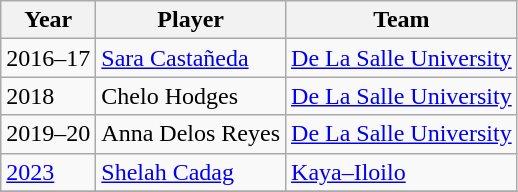<table class="wikitable">
<tr>
<th>Year</th>
<th>Player</th>
<th>Team</th>
</tr>
<tr>
<td>2016–17</td>
<td> <a href='#'>Sara Castañeda</a></td>
<td><a href='#'>De La Salle University</a></td>
</tr>
<tr>
<td>2018</td>
<td> Chelo Hodges</td>
<td><a href='#'>De La Salle University</a></td>
</tr>
<tr>
<td>2019–20</td>
<td> Anna Delos Reyes</td>
<td><a href='#'>De La Salle University</a></td>
</tr>
<tr>
<td><a href='#'>2023</a></td>
<td> <a href='#'>Shelah Cadag</a></td>
<td><a href='#'>Kaya–Iloilo</a></td>
</tr>
<tr>
</tr>
</table>
